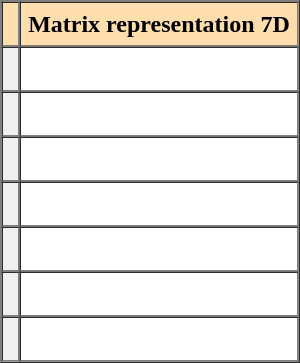<table border="1" cellpadding="5" cellspacing="0" align="center">
<tr>
<th style="background:#ffdead;"></th>
<th style="background:#ffdead;">Matrix representation 7D</th>
</tr>
<tr>
<th style="background:#efefef;"></th>
<th><br></th>
</tr>
<tr>
<th style="background:#efefef;"></th>
<th><br></th>
</tr>
<tr>
<th style="background:#efefef;"></th>
<th><br></th>
</tr>
<tr>
<th style="background:#efefef;"></th>
<th><br></th>
</tr>
<tr>
<th style="background:#efefef;"></th>
<th><br></th>
</tr>
<tr>
<th style="background:#efefef;"></th>
<th><br></th>
</tr>
<tr>
<th style="background:#efefef;"></th>
<th><br></th>
</tr>
</table>
